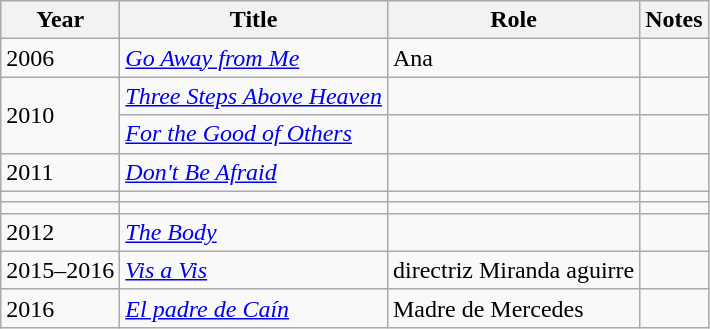<table class="wikitable sortable">
<tr>
<th>Year</th>
<th>Title</th>
<th>Role</th>
<th class="unsortable">Notes</th>
</tr>
<tr>
<td>2006</td>
<td><em><a href='#'>Go Away from Me</a></em></td>
<td>Ana</td>
<td></td>
</tr>
<tr>
<td rowspan=2>2010</td>
<td><em><a href='#'>Three Steps Above Heaven</a></em></td>
<td></td>
<td></td>
</tr>
<tr>
<td><em><a href='#'>For the Good of Others</a></em></td>
<td></td>
<td></td>
</tr>
<tr>
<td>2011</td>
<td><em><a href='#'>Don't Be Afraid</a></em></td>
<td></td>
<td></td>
</tr>
<tr>
<td></td>
<td></td>
<td></td>
<td></td>
</tr>
<tr>
<td></td>
<td></td>
<td></td>
<td></td>
</tr>
<tr>
<td>2012</td>
<td><em><a href='#'>The Body</a></em></td>
<td></td>
<td></td>
</tr>
<tr>
<td>2015–2016</td>
<td><em><a href='#'>Vis a Vis</a></em></td>
<td>directriz Miranda aguirre</td>
<td></td>
</tr>
<tr>
<td>2016</td>
<td><em><a href='#'>El padre de Caín</a></em></td>
<td>Madre de Mercedes</td>
<td align = "center"></td>
</tr>
</table>
